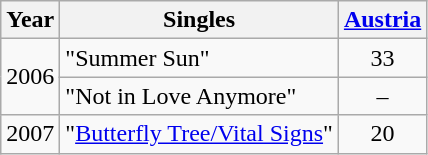<table class="wikitable">
<tr>
<th>Year</th>
<th>Singles</th>
<th width="30"><a href='#'>Austria</a></th>
</tr>
<tr>
<td rowspan="2">2006</td>
<td>"Summer Sun"</td>
<td align="center">33</td>
</tr>
<tr>
<td>"Not in Love Anymore"</td>
<td align="center">–</td>
</tr>
<tr>
<td>2007</td>
<td>"<a href='#'>Butterfly Tree/Vital Signs</a>"</td>
<td align="center">20</td>
</tr>
</table>
